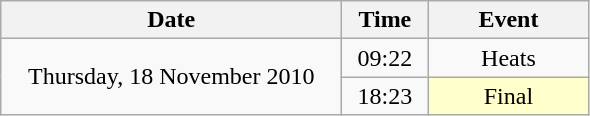<table class = "wikitable" style="text-align:center;">
<tr>
<th width=220>Date</th>
<th width=50>Time</th>
<th width=100>Event</th>
</tr>
<tr>
<td rowspan=2>Thursday, 18 November 2010</td>
<td>09:22</td>
<td>Heats</td>
</tr>
<tr>
<td>18:23</td>
<td bgcolor=ffffcc>Final</td>
</tr>
</table>
